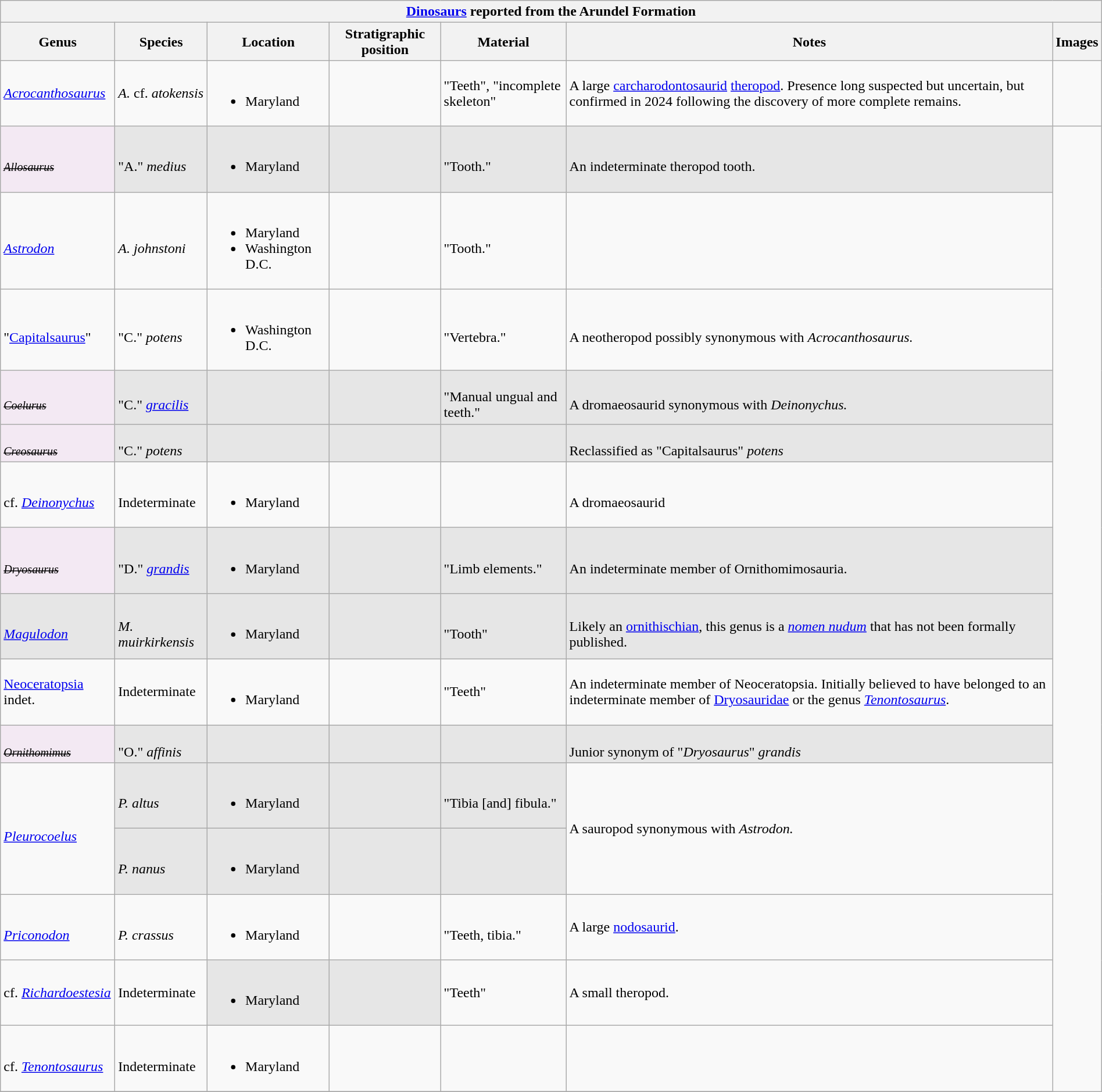<table class="wikitable" align="center" width="100%">
<tr>
<th colspan="7" align="center"><strong><a href='#'>Dinosaurs</a> reported from the Arundel Formation</strong></th>
</tr>
<tr>
<th>Genus</th>
<th>Species</th>
<th>Location</th>
<th>Stratigraphic position</th>
<th>Material</th>
<th>Notes</th>
<th>Images</th>
</tr>
<tr>
<td><em><a href='#'>Acrocanthosaurus</a></em></td>
<td><em>A.</em> cf. <em>atokensis</em></td>
<td><br><ul><li>Maryland</li></ul></td>
<td></td>
<td>"Teeth", "incomplete skeleton"</td>
<td>A large <a href='#'>carcharodontosaurid</a> <a href='#'>theropod</a>. Presence long suspected but uncertain, but confirmed in 2024 following the discovery of more complete remains.</td>
<td></td>
</tr>
<tr>
<td style="background:#f3e9f3;"><br><s><small><em>Allosaurus</em></small></s></td>
<td style="background:#E6E6E6;"><br>"A." <em>medius</em></td>
<td style="background:#E6E6E6;"><br><ul><li>Maryland</li></ul></td>
<td style="background:#E6E6E6;"></td>
<td style="background:#E6E6E6;"><br>"Tooth."</td>
<td style="background:#E6E6E6;"><br>An indeterminate theropod tooth.</td>
<td rowspan="102"><br>

</td>
</tr>
<tr>
<td><br><em><a href='#'>Astrodon</a></em></td>
<td><br><em>A. johnstoni</em></td>
<td><br><ul><li>Maryland</li><li>Washington D.C.</li></ul></td>
<td></td>
<td><br>"Tooth."</td>
<td></td>
</tr>
<tr>
<td><br>"<a href='#'>Capitalsaurus</a>"</td>
<td><br>"C." <em>potens</em></td>
<td><br><ul><li>Washington D.C.</li></ul></td>
<td></td>
<td><br>"Vertebra."</td>
<td><br>A neotheropod possibly synonymous with <em>Acrocanthosaurus.</em></td>
</tr>
<tr>
<td style="background:#f3e9f3;"><br><s><small><em>Coelurus</em></small></s></td>
<td style="background:#E6E6E6;"><br>"C." <em><a href='#'>gracilis</a></em></td>
<td style="background:#E6E6E6;"></td>
<td style="background:#E6E6E6;"></td>
<td style="background:#E6E6E6;"><br>"Manual ungual and teeth."</td>
<td style="background:#E6E6E6;"><br>A dromaeosaurid synonymous with <em>Deinonychus.</em></td>
</tr>
<tr>
<td style="background:#f3e9f3;"><br><s><small><em>Creosaurus</em></small></s></td>
<td style="background:#E6E6E6;"><br>"C." <em>potens</em></td>
<td style="background:#E6E6E6;"></td>
<td style="background:#E6E6E6;"></td>
<td style="background:#E6E6E6;"></td>
<td style="background:#E6E6E6;"><br>Reclassified as "Capitalsaurus" <em>potens</em></td>
</tr>
<tr>
<td><br>cf. <em><a href='#'>Deinonychus</a></em></td>
<td><br>Indeterminate</td>
<td><br><ul><li>Maryland</li></ul></td>
<td></td>
<td></td>
<td><br>A dromaeosaurid</td>
</tr>
<tr>
<td style="background:#f3e9f3;"><br><s><small><em>Dryosaurus</em></small></s></td>
<td style="background:#E6E6E6;"><br>"D." <em><a href='#'>grandis</a></em></td>
<td style="background:#E6E6E6;"><br><ul><li>Maryland</li></ul></td>
<td style="background:#E6E6E6;"></td>
<td style="background:#E6E6E6;"><br>"Limb elements."</td>
<td style="background:#E6E6E6;"><br>An indeterminate member of Ornithomimosauria.</td>
</tr>
<tr>
<td style="background:#E6E6E6;"><br><em><a href='#'>Magulodon</a></em></td>
<td style="background:#E6E6E6;"><br><em>M. muirkirkensis</em></td>
<td style="background:#E6E6E6;"><br><ul><li>Maryland</li></ul></td>
<td style="background:#E6E6E6;"></td>
<td style="background:#E6E6E6;"><br>"Tooth"</td>
<td style="background:#E6E6E6;"><br>Likely an <a href='#'>ornithischian</a>, this genus is a <em><a href='#'>nomen nudum</a></em> that has  not been formally published.</td>
</tr>
<tr>
<td><a href='#'>Neoceratopsia</a> indet.</td>
<td>Indeterminate</td>
<td><br><ul><li>Maryland</li></ul></td>
<td></td>
<td>"Teeth"</td>
<td>An indeterminate member of Neoceratopsia. Initially believed to have belonged to an indeterminate member of <a href='#'>Dryosauridae</a> or the genus <em><a href='#'>Tenontosaurus</a></em>.</td>
</tr>
<tr>
<td style="background:#f3e9f3;"><br><s><small><em>Ornithomimus</em></small></s></td>
<td style="background:#E6E6E6;"><br>"O." <em>affinis</em></td>
<td style="background:#E6E6E6;"></td>
<td style="background:#E6E6E6;"></td>
<td style="background:#E6E6E6;"></td>
<td style="background:#E6E6E6;"><br>Junior synonym of "<em>Dryosaurus</em>" <em>grandis</em></td>
</tr>
<tr>
<td rowspan="2"><br><em><a href='#'>Pleurocoelus</a></em></td>
<td style="background:#E6E6E6;"><br><em>P. altus</em></td>
<td style="background:#E6E6E6;"><br><ul><li>Maryland</li></ul></td>
<td style="background:#E6E6E6;"></td>
<td style="background:#E6E6E6;"><br>"Tibia [and] fibula."</td>
<td rowspan="2">A sauropod synonymous with <em>Astrodon.</em></td>
</tr>
<tr>
<td style="background:#E6E6E6;"><br><em>P. nanus</em></td>
<td style="background:#E6E6E6;"><br><ul><li>Maryland</li></ul></td>
<td style="background:#E6E6E6;"></td>
<td style="background:#E6E6E6;"></td>
</tr>
<tr>
<td><br><em><a href='#'>Priconodon</a></em></td>
<td><br><em>P. crassus</em></td>
<td><br><ul><li>Maryland</li></ul></td>
<td></td>
<td><br>"Teeth, tibia."</td>
<td>A large <a href='#'>nodosaurid</a>.</td>
</tr>
<tr>
<td>cf. <em><a href='#'>Richardoestesia</a></em></td>
<td>Indeterminate<em></em></td>
<td style="background:#E6E6E6;"><br><ul><li>Maryland<em></em></li></ul></td>
<td style="background:#E6E6E6;"></td>
<td>"Teeth"</td>
<td>A small theropod.</td>
</tr>
<tr>
<td><br>cf. <em><a href='#'>Tenontosaurus</a></em></td>
<td><br>Indeterminate</td>
<td><br><ul><li>Maryland</li></ul></td>
<td></td>
<td></td>
<td></td>
</tr>
<tr>
</tr>
</table>
